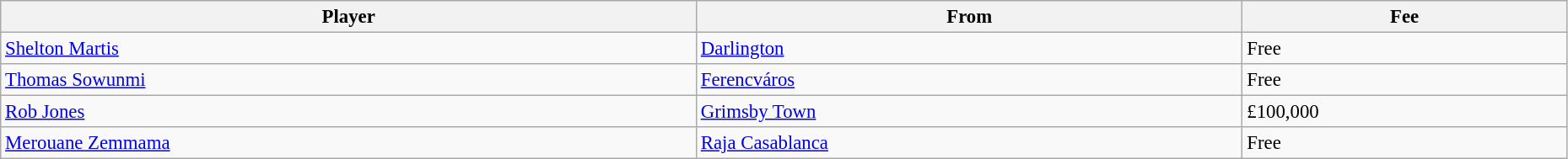<table class="wikitable" style="text-align:center; font-size:95%;width:98%; text-align:left">
<tr>
<th>Player</th>
<th>From</th>
<th>Fee</th>
</tr>
<tr>
<td> <a href='#'>Shelton Martis</a></td>
<td><a href='#'>Darlington</a></td>
<td>Free</td>
</tr>
<tr>
<td> <a href='#'>Thomas Sowunmi</a></td>
<td><a href='#'>Ferencváros</a></td>
<td>Free</td>
</tr>
<tr>
<td> <a href='#'>Rob Jones</a></td>
<td><a href='#'>Grimsby Town</a></td>
<td>£100,000</td>
</tr>
<tr>
<td> <a href='#'>Merouane Zemmama</a></td>
<td><a href='#'>Raja Casablanca</a></td>
<td>Free</td>
</tr>
</table>
